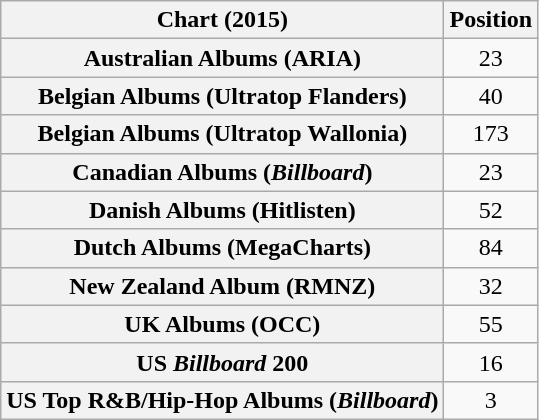<table class="wikitable sortable plainrowheaders" style="text-align:center">
<tr>
<th scope="col">Chart (2015)</th>
<th scope="col">Position</th>
</tr>
<tr>
<th scope="row">Australian Albums (ARIA)</th>
<td>23</td>
</tr>
<tr>
<th scope="row">Belgian Albums (Ultratop Flanders)</th>
<td>40</td>
</tr>
<tr>
<th scope="row">Belgian Albums (Ultratop Wallonia)</th>
<td>173</td>
</tr>
<tr>
<th scope="row">Canadian Albums (<em>Billboard</em>)</th>
<td>23</td>
</tr>
<tr>
<th scope="row">Danish Albums (Hitlisten)</th>
<td>52</td>
</tr>
<tr>
<th scope="row">Dutch Albums (MegaCharts)</th>
<td>84</td>
</tr>
<tr>
<th scope="row">New Zealand Album (RMNZ)</th>
<td>32</td>
</tr>
<tr>
<th scope="row">UK Albums (OCC)</th>
<td>55</td>
</tr>
<tr>
<th scope="row">US <em>Billboard</em> 200</th>
<td>16</td>
</tr>
<tr>
<th scope="row">US Top R&B/Hip-Hop Albums (<em>Billboard</em>)</th>
<td>3</td>
</tr>
</table>
